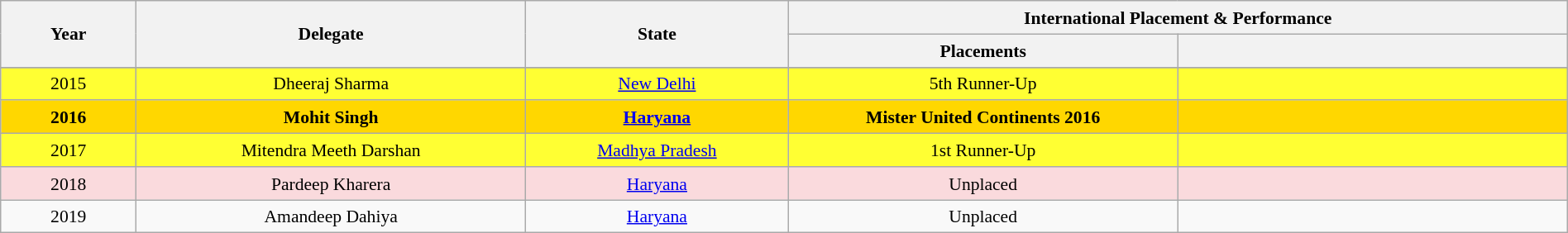<table class="wikitable" style="text-align:center; line-height:20px; font-size:90%; width:100%;">
<tr>
<th rowspan="2"  width=100px>Year</th>
<th rowspan="2"  width=300px>Delegate</th>
<th rowspan="2"  width=200px>State</th>
<th colspan="2"  width=100px>International Placement & Performance</th>
</tr>
<tr>
<th width=300px>Placements</th>
<th width=300px></th>
</tr>
<tr>
</tr>
<tr style="background-color:#FFFF33;">
<td>2015</td>
<td>Dheeraj Sharma</td>
<td><a href='#'>New Delhi</a></td>
<td>5th Runner-Up</td>
<td style="background:;"></td>
</tr>
<tr style="background-color:gold; font-weight: bold">
<td>2016</td>
<td>Mohit Singh</td>
<td><a href='#'>Haryana</a></td>
<td>Mister United Continents 2016</td>
<td style="background:;"></td>
</tr>
<tr style="background-color:#FFFF33;">
<td>2017</td>
<td>Mitendra Meeth Darshan</td>
<td><a href='#'>Madhya Pradesh</a></td>
<td>1st Runner-Up</td>
<td></td>
</tr>
<tr style="background:#FADADD;">
<td>2018</td>
<td>Pardeep Kharera</td>
<td><a href='#'>Haryana</a></td>
<td>Unplaced</td>
<td style="background:;"></td>
</tr>
<tr>
<td>2019</td>
<td>Amandeep Dahiya</td>
<td><a href='#'>Haryana</a></td>
<td>Unplaced</td>
<td></td>
</tr>
</table>
